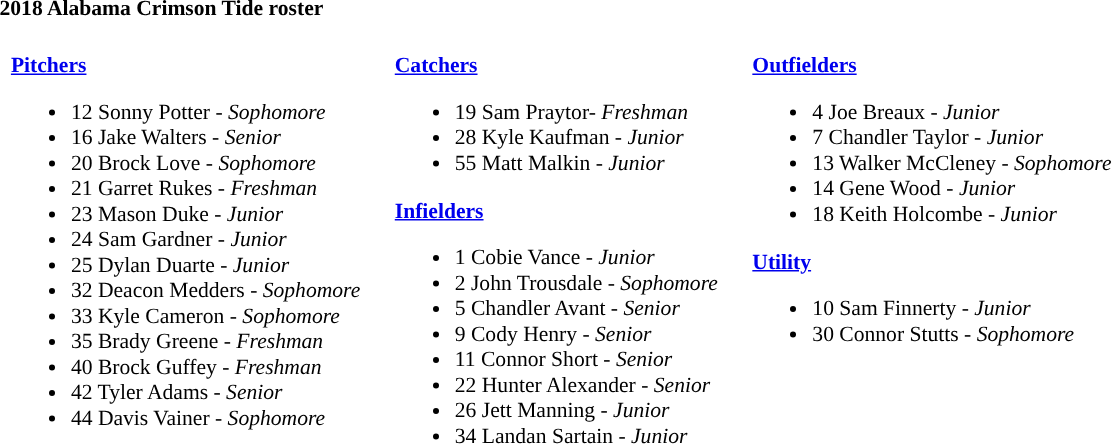<table class="toccolours" style="text-align: left; font-size:90%;">
<tr>
<th colspan="9">2018 Alabama Crimson Tide roster</th>
</tr>
<tr>
<td width="03"> </td>
<td valign="top"><br><strong><a href='#'>Pitchers</a></strong><ul><li>12 Sonny Potter - <em>Sophomore</em></li><li>16 Jake Walters - <em>Senior</em></li><li>20 Brock Love - <em> Sophomore</em></li><li>21 Garret Rukes - <em> Freshman</em></li><li>23 Mason Duke - <em>Junior</em></li><li>24 Sam Gardner - <em>Junior</em></li><li>25 Dylan Duarte - <em>Junior</em></li><li>32 Deacon Medders - <em>Sophomore</em></li><li>33 Kyle Cameron - <em> Sophomore</em></li><li>35 Brady Greene - <em>Freshman</em></li><li>40 Brock Guffey - <em>Freshman</em></li><li>42 Tyler Adams - <em>Senior</em></li><li>44 Davis Vainer - <em> Sophomore</em></li></ul></td>
<td width="15"> </td>
<td valign="top"><br><strong><a href='#'>Catchers</a></strong><ul><li>19 Sam Praytor- <em>Freshman</em></li><li>28 Kyle Kaufman - <em>Junior</em></li><li>55 Matt Malkin - <em>Junior</em></li></ul><strong><a href='#'>Infielders</a></strong><ul><li>1 Cobie Vance - <em>Junior</em></li><li>2 John Trousdale - <em>Sophomore</em></li><li>5 Chandler Avant - <em>Senior</em></li><li>9 Cody Henry - <em>Senior</em></li><li>11 Connor Short - <em>Senior</em></li><li>22 Hunter Alexander - <em>Senior</em></li><li>26 Jett Manning - <em>Junior</em></li><li>34 Landan Sartain - <em>Junior</em></li></ul></td>
<td width="15"> </td>
<td valign="top"><br><strong><a href='#'>Outfielders</a></strong><ul><li>4 Joe Breaux - <em>Junior</em></li><li>7 Chandler Taylor - <em>Junior</em></li><li>13 Walker McCleney - <em>Sophomore</em></li><li>14 Gene Wood - <em>Junior</em></li><li>18 Keith Holcombe - <em>Junior</em></li></ul><strong><a href='#'>Utility</a></strong><ul><li>10 Sam Finnerty - <em>Junior</em></li><li>30 Connor Stutts - <em>Sophomore</em></li></ul></td>
</tr>
</table>
